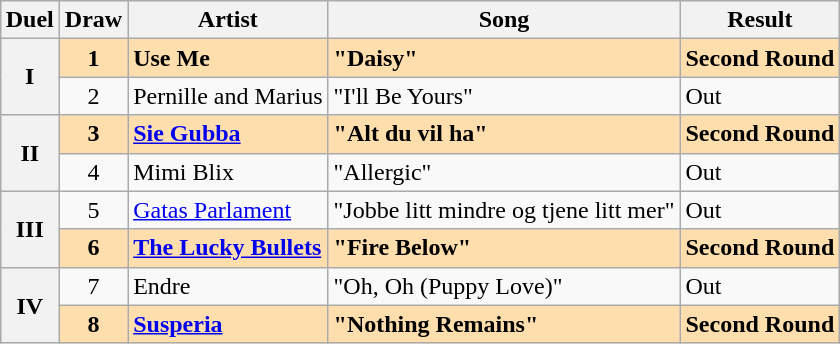<table class="sortable wikitable" style="margin: 1em auto 1em auto; text-align:center;">
<tr>
<th>Duel</th>
<th>Draw</th>
<th>Artist</th>
<th>Song</th>
<th>Result</th>
</tr>
<tr style="font-weight:bold; background:navajowhite;">
<th scope="row" rowspan="2">I</th>
<td>1</td>
<td align="left">Use Me</td>
<td align="left">"Daisy"</td>
<td align="left">Second Round</td>
</tr>
<tr>
<td>2</td>
<td align="left">Pernille and Marius</td>
<td align="left">"I'll Be Yours"</td>
<td align="left">Out</td>
</tr>
<tr style="font-weight:bold; background:navajowhite;">
<th scope="row" rowspan="2">II</th>
<td>3</td>
<td align="left"><a href='#'>Sie Gubba</a></td>
<td align="left">"Alt du vil ha"</td>
<td align="left">Second Round</td>
</tr>
<tr>
<td>4</td>
<td align="left">Mimi Blix</td>
<td align="left">"Allergic"</td>
<td align="left">Out</td>
</tr>
<tr>
<th scope="row" rowspan="2">III</th>
<td>5</td>
<td align="left"><a href='#'>Gatas Parlament</a></td>
<td align="left">"Jobbe litt mindre og tjene litt mer"</td>
<td align="left">Out</td>
</tr>
<tr style="font-weight:bold; background:navajowhite;">
<td>6</td>
<td align="left"><a href='#'>The Lucky Bullets</a></td>
<td align="left">"Fire Below"</td>
<td align="left">Second Round</td>
</tr>
<tr>
<th scope="row" rowspan="2">IV</th>
<td>7</td>
<td align="left">Endre</td>
<td align="left">"Oh, Oh (Puppy Love)"</td>
<td align="left">Out</td>
</tr>
<tr style="font-weight:bold; background:navajowhite;">
<td>8</td>
<td align="left"><a href='#'>Susperia</a></td>
<td align="left">"Nothing Remains"</td>
<td align="left">Second Round</td>
</tr>
</table>
